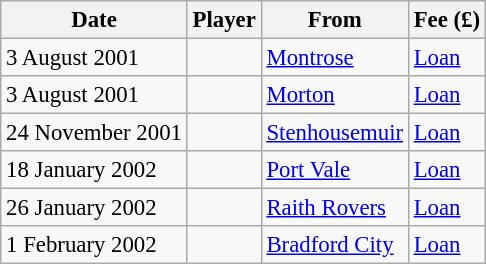<table class="wikitable sortable" style="font-size:95%">
<tr>
<th>Date</th>
<th>Player</th>
<th>From</th>
<th>Fee (£)</th>
</tr>
<tr>
<td>3 August 2001</td>
<td> </td>
<td><a href='#'>Montrose</a></td>
<td><a href='#'>Loan</a></td>
</tr>
<tr>
<td>3 August 2001</td>
<td> </td>
<td><a href='#'>Morton</a></td>
<td><a href='#'>Loan</a></td>
</tr>
<tr>
<td>24 November 2001</td>
<td> </td>
<td><a href='#'>Stenhousemuir</a></td>
<td><a href='#'>Loan</a></td>
</tr>
<tr>
<td>18 January 2002</td>
<td> </td>
<td><a href='#'>Port Vale</a></td>
<td><a href='#'>Loan</a></td>
</tr>
<tr>
<td>26 January 2002</td>
<td> </td>
<td><a href='#'>Raith Rovers</a></td>
<td><a href='#'>Loan</a></td>
</tr>
<tr>
<td>1 February 2002</td>
<td> </td>
<td><a href='#'>Bradford City</a></td>
<td><a href='#'>Loan</a></td>
</tr>
</table>
